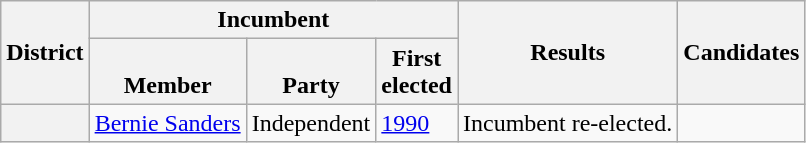<table class="wikitable sortable">
<tr>
<th rowspan=2>District</th>
<th colspan=3>Incumbent</th>
<th rowspan=2>Results</th>
<th rowspan=2 class="unsortable">Candidates</th>
</tr>
<tr valign=bottom>
<th>Member</th>
<th>Party</th>
<th>First<br>elected</th>
</tr>
<tr>
<th></th>
<td><a href='#'>Bernie Sanders</a></td>
<td>Independent</td>
<td><a href='#'>1990</a></td>
<td>Incumbent re-elected.</td>
<td nowrap></td>
</tr>
</table>
